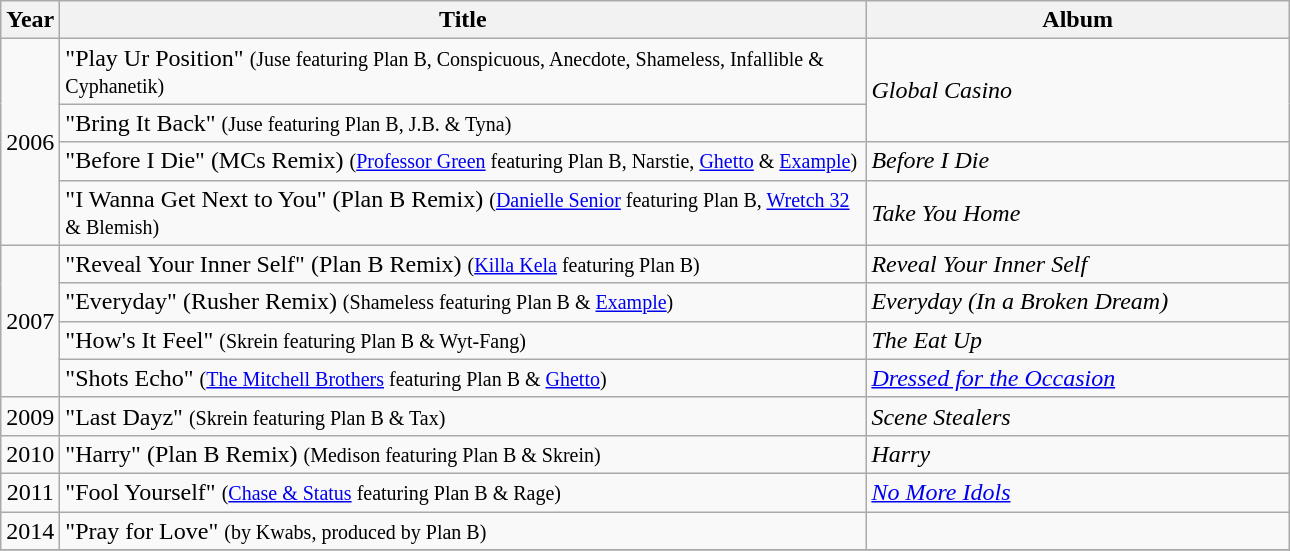<table class="wikitable">
<tr>
<th width="20">Year</th>
<th width="530">Title</th>
<th width="275">Album</th>
</tr>
<tr>
<td align="center" rowspan="4">2006</td>
<td>"Play Ur Position" <small>(Juse featuring Plan B, Conspicuous, Anecdote, Shameless, Infallible & Cyphanetik)</small></td>
<td rowspan="2"><em>Global Casino</em></td>
</tr>
<tr>
<td>"Bring It Back" <small>(Juse featuring Plan B, J.B. & Tyna)</small></td>
</tr>
<tr>
<td>"Before I Die" (MCs Remix) <small>(<a href='#'>Professor Green</a> featuring Plan B, Narstie, <a href='#'>Ghetto</a> & <a href='#'>Example</a>)</small></td>
<td><em>Before I Die</em></td>
</tr>
<tr>
<td>"I Wanna Get Next to You" (Plan B Remix) <small>(<a href='#'>Danielle Senior</a> featuring Plan B, <a href='#'>Wretch 32</a> & Blemish)</small></td>
<td><em>Take You Home</em></td>
</tr>
<tr>
<td align="center" rowspan="4">2007</td>
<td>"Reveal Your Inner Self" (Plan B Remix) <small>(<a href='#'>Killa Kela</a> featuring Plan B)</small></td>
<td><em>Reveal Your Inner Self</em></td>
</tr>
<tr>
<td>"Everyday" (Rusher Remix) <small>(Shameless featuring Plan B & <a href='#'>Example</a>)</small></td>
<td><em>Everyday (In a Broken Dream)</em></td>
</tr>
<tr>
<td>"How's It Feel" <small>(Skrein featuring Plan B & Wyt-Fang)</small></td>
<td><em>The Eat Up</em></td>
</tr>
<tr>
<td>"Shots Echo" <small> (<a href='#'>The Mitchell Brothers</a> featuring Plan B & <a href='#'>Ghetto</a>)</small></td>
<td><em><a href='#'>Dressed for the Occasion</a></em></td>
</tr>
<tr>
<td align="center">2009</td>
<td>"Last Dayz" <small>(Skrein featuring Plan B & Tax)</small></td>
<td><em>Scene Stealers</em></td>
</tr>
<tr>
<td align="center">2010</td>
<td>"Harry" (Plan B Remix) <small>(Medison featuring Plan B & Skrein)</small></td>
<td><em>Harry</em></td>
</tr>
<tr>
<td align="center">2011</td>
<td>"Fool Yourself" <small>(<a href='#'>Chase & Status</a> featuring Plan B & Rage)</small></td>
<td><em><a href='#'>No More Idols</a></em></td>
</tr>
<tr>
<td align="center">2014</td>
<td>"Pray for Love" <small>(by Kwabs, produced by Plan B)</small></td>
<td></td>
</tr>
<tr>
</tr>
</table>
